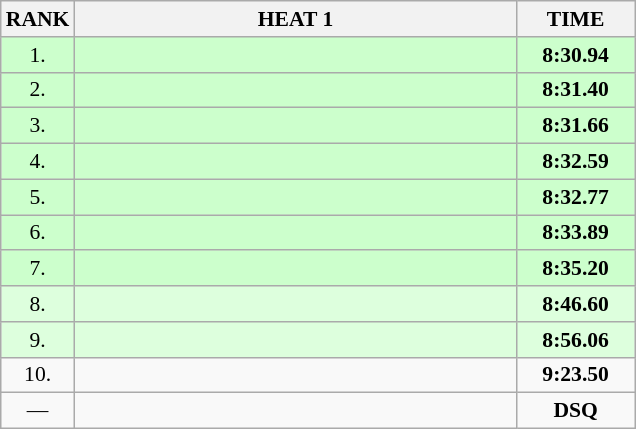<table class="wikitable" style="border-collapse: collapse; font-size: 90%;">
<tr>
<th>RANK</th>
<th align="center" style="width: 20em">HEAT 1</th>
<th align="center" style="width: 5em">TIME</th>
</tr>
<tr style="background:#ccffcc;">
<td align="center">1.</td>
<td></td>
<td align="center"><strong>8:30.94 </strong></td>
</tr>
<tr style="background:#ccffcc;">
<td align="center">2.</td>
<td></td>
<td align="center"><strong>8:31.40 </strong></td>
</tr>
<tr style="background:#ccffcc;">
<td align="center">3.</td>
<td></td>
<td align="center"><strong>8:31.66 </strong></td>
</tr>
<tr style="background:#ccffcc;">
<td align="center">4.</td>
<td></td>
<td align="center"><strong>8:32.59 </strong></td>
</tr>
<tr style="background:#ccffcc;">
<td align="center">5.</td>
<td></td>
<td align="center"><strong>8:32.77 </strong></td>
</tr>
<tr style="background:#ccffcc;">
<td align="center">6.</td>
<td></td>
<td align="center"><strong>8:33.89 </strong></td>
</tr>
<tr style="background:#ccffcc;">
<td align="center">7.</td>
<td></td>
<td align="center"><strong>8:35.20 </strong></td>
</tr>
<tr style="background:#ddffdd;">
<td align="center">8.</td>
<td></td>
<td align="center"><strong>8:46.60 </strong></td>
</tr>
<tr style="background:#ddffdd;">
<td align="center">9.</td>
<td></td>
<td align="center"><strong>8:56.06 </strong></td>
</tr>
<tr>
<td align="center">10.</td>
<td></td>
<td align="center"><strong>9:23.50 </strong></td>
</tr>
<tr>
<td align="center">—</td>
<td></td>
<td align="center"><strong>DSQ </strong></td>
</tr>
</table>
